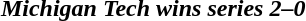<table class="noborder" style="text-align: center; border: none; width: 100%">
<tr>
<th width="97%"><em>Michigan Tech wins series 2–0</em></th>
<th width="3%"></th>
</tr>
</table>
